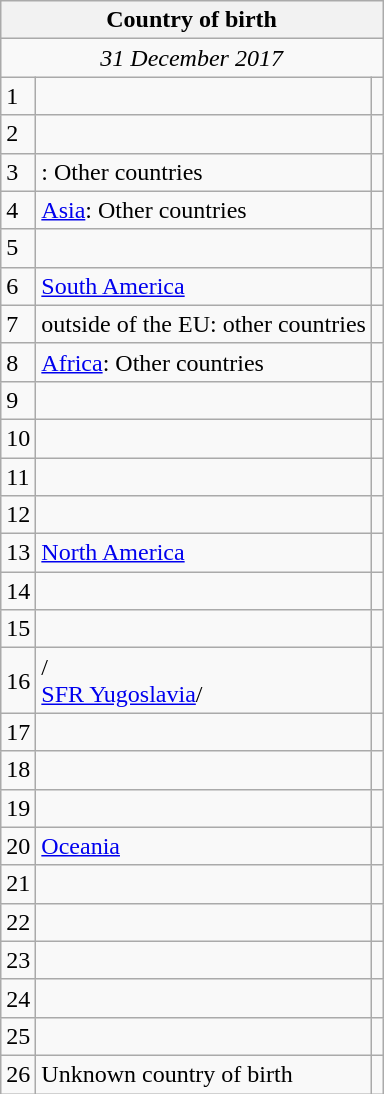<table class="wikitable collapsible collapsed">
<tr>
<th colspan=3>Country of birth</th>
</tr>
<tr>
<td colspan=3 style="text-align:center;"><em>31 December 2017</em></td>
</tr>
<tr>
<td>1</td>
<td></td>
<td align=right></td>
</tr>
<tr>
<td>2</td>
<td></td>
<td align=right></td>
</tr>
<tr>
<td>3</td>
<td>: Other countries</td>
<td align=right></td>
</tr>
<tr>
<td>4</td>
<td><a href='#'>Asia</a>: Other countries</td>
<td align=right></td>
</tr>
<tr>
<td>5</td>
<td></td>
<td align=right></td>
</tr>
<tr>
<td>6</td>
<td><a href='#'>South America</a></td>
<td align=right></td>
</tr>
<tr>
<td>7</td>
<td> outside of the EU: other countries</td>
<td align=right></td>
</tr>
<tr>
<td>8</td>
<td><a href='#'>Africa</a>: Other countries</td>
<td align=right></td>
</tr>
<tr>
<td>9</td>
<td></td>
<td align=right></td>
</tr>
<tr>
<td>10</td>
<td></td>
<td align=right></td>
</tr>
<tr>
<td>11</td>
<td></td>
<td align=right></td>
</tr>
<tr>
<td>12</td>
<td></td>
<td align=right></td>
</tr>
<tr>
<td>13</td>
<td><a href='#'>North America</a></td>
<td align=right></td>
</tr>
<tr>
<td>14</td>
<td></td>
<td align=right></td>
</tr>
<tr>
<td>15</td>
<td></td>
<td align=right></td>
</tr>
<tr>
<td>16</td>
<td>/<br><a href='#'>SFR Yugoslavia</a>/</td>
<td align=right></td>
</tr>
<tr>
<td>17</td>
<td></td>
<td align=right></td>
</tr>
<tr>
<td>18</td>
<td></td>
<td align=right></td>
</tr>
<tr>
<td>19</td>
<td></td>
<td align=right></td>
</tr>
<tr>
<td>20</td>
<td><a href='#'>Oceania</a></td>
<td align=right></td>
</tr>
<tr>
<td>21</td>
<td></td>
<td align=right></td>
</tr>
<tr>
<td>22</td>
<td></td>
<td align=right></td>
</tr>
<tr>
<td>23</td>
<td></td>
<td align=right></td>
</tr>
<tr>
<td>24</td>
<td></td>
<td align=right></td>
</tr>
<tr>
<td>25</td>
<td></td>
<td align=right></td>
</tr>
<tr>
<td>26</td>
<td>Unknown country of birth</td>
<td align=right></td>
</tr>
</table>
